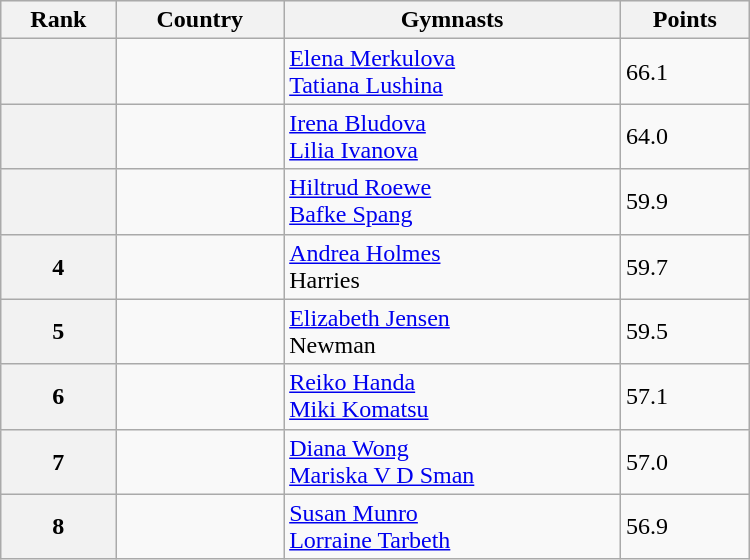<table class="wikitable" width=500>
<tr bgcolor="#efefef">
<th>Rank</th>
<th>Country</th>
<th>Gymnasts</th>
<th>Points</th>
</tr>
<tr>
<th></th>
<td></td>
<td><a href='#'>Elena Merkulova</a> <br> <a href='#'>Tatiana Lushina</a></td>
<td>66.1</td>
</tr>
<tr>
<th></th>
<td></td>
<td><a href='#'>Irena Bludova</a> <br> <a href='#'>Lilia Ivanova</a></td>
<td>64.0</td>
</tr>
<tr>
<th></th>
<td></td>
<td><a href='#'>Hiltrud Roewe</a> <br> <a href='#'>Bafke Spang</a></td>
<td>59.9</td>
</tr>
<tr>
<th>4</th>
<td></td>
<td><a href='#'>Andrea Holmes</a> <br> Harries</td>
<td>59.7</td>
</tr>
<tr>
<th>5</th>
<td></td>
<td><a href='#'>Elizabeth Jensen</a> <br> Newman</td>
<td>59.5</td>
</tr>
<tr>
<th>6</th>
<td></td>
<td><a href='#'>Reiko Handa</a> <br> <a href='#'>Miki Komatsu</a></td>
<td>57.1</td>
</tr>
<tr>
<th>7</th>
<td></td>
<td><a href='#'>Diana Wong</a> <br> <a href='#'>Mariska V D Sman</a></td>
<td>57.0</td>
</tr>
<tr>
<th>8</th>
<td></td>
<td><a href='#'>Susan Munro</a> <br> <a href='#'>Lorraine Tarbeth</a></td>
<td>56.9</td>
</tr>
</table>
